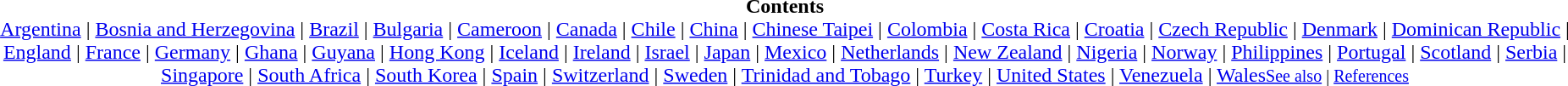<table class="toc" style="margin:1em auto;">
<tr>
<td align=center><strong>Contents</strong><br><div><a href='#'>Argentina</a> | <a href='#'>Bosnia and Herzegovina</a> | <a href='#'>Brazil</a> | <a href='#'>Bulgaria</a> | <a href='#'>Cameroon</a> | <a href='#'>Canada</a> | <a href='#'>Chile</a> | <a href='#'>China</a> | <a href='#'>Chinese Taipei</a> | <a href='#'>Colombia</a> | <a href='#'>Costa Rica</a> | <a href='#'>Croatia</a> | <a href='#'>Czech Republic</a> | <a href='#'>Denmark</a> | <a href='#'>Dominican Republic</a> | <a href='#'>England</a> | <a href='#'>France</a> | <a href='#'>Germany</a> | <a href='#'>Ghana</a> | <a href='#'>Guyana</a> | <a href='#'>Hong Kong</a> | <a href='#'>Iceland</a> | <a href='#'>Ireland</a> | <a href='#'>Israel</a> | <a href='#'>Japan</a> | <a href='#'>Mexico</a> | <a href='#'>Netherlands</a> | <a href='#'>New Zealand</a> | <a href='#'>Nigeria</a> | <a href='#'>Norway</a> | <a href='#'>Philippines</a> | <a href='#'>Portugal</a> | <a href='#'>Scotland</a> | <a href='#'>Serbia</a> | <a href='#'>Singapore</a> | <a href='#'>South Africa</a> | <a href='#'>South Korea</a> | <a href='#'>Spain</a> | <a href='#'>Switzerland</a> | <a href='#'>Sweden</a> | <a href='#'>Trinidad and Tobago</a> | <a href='#'>Turkey</a> | <a href='#'>United States</a> | <a href='#'>Venezuela</a> | <a href='#'>Wales</a><small><a href='#'>See also</a> | <a href='#'>References</a></small></td>
</tr>
</table>
